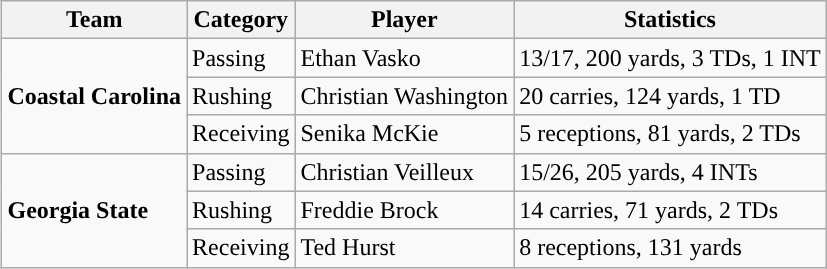<table class="wikitable" style="float: right;">
<tr>
<th>Team</th>
<th>Category</th>
<th>Player</th>
<th>Statistics</th>
</tr>
<tr>
<td rowspan=3><strong>Coastal Carolina</strong></td>
<td>Passing</td>
<td>Ethan Vasko</td>
<td>13/17, 200 yards, 3 TDs, 1 INT</td>
</tr>
<tr>
<td>Rushing</td>
<td>Christian Washington</td>
<td>20 carries, 124 yards, 1 TD</td>
</tr>
<tr>
<td>Receiving</td>
<td>Senika McKie</td>
<td>5 receptions, 81 yards, 2 TDs</td>
</tr>
<tr>
<td rowspan=3><strong>Georgia State</strong></td>
<td>Passing</td>
<td>Christian Veilleux</td>
<td>15/26, 205 yards, 4 INTs</td>
</tr>
<tr>
<td>Rushing</td>
<td>Freddie Brock</td>
<td>14 carries, 71 yards, 2 TDs</td>
</tr>
<tr>
<td>Receiving</td>
<td>Ted Hurst</td>
<td>8 receptions, 131 yards</td>
</tr>
</table>
